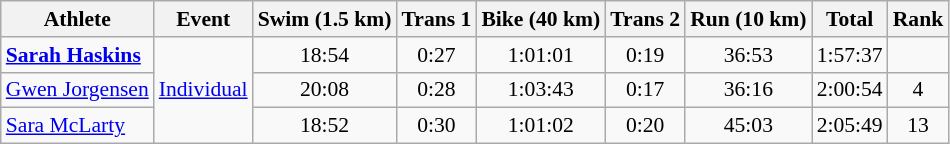<table class="wikitable" style="font-size:90%">
<tr>
<th>Athlete</th>
<th>Event</th>
<th>Swim (1.5 km)</th>
<th>Trans 1</th>
<th>Bike (40 km)</th>
<th>Trans 2</th>
<th>Run (10 km)</th>
<th>Total</th>
<th>Rank</th>
</tr>
<tr align=center>
<td align=left><strong><a href='#'>Sarah Haskins</a></strong></td>
<td align=left rowspan=3><a href='#'>Individual</a></td>
<td>18:54</td>
<td>0:27</td>
<td>1:01:01</td>
<td>0:19</td>
<td>36:53</td>
<td>1:57:37</td>
<td></td>
</tr>
<tr align=center>
<td align=left><a href='#'>Gwen Jorgensen</a></td>
<td>20:08</td>
<td>0:28</td>
<td>1:03:43</td>
<td>0:17</td>
<td>36:16</td>
<td>2:00:54</td>
<td>4</td>
</tr>
<tr align=center>
<td align=left><a href='#'>Sara McLarty</a></td>
<td>18:52</td>
<td>0:30</td>
<td>1:01:02</td>
<td>0:20</td>
<td>45:03</td>
<td>2:05:49</td>
<td>13</td>
</tr>
</table>
